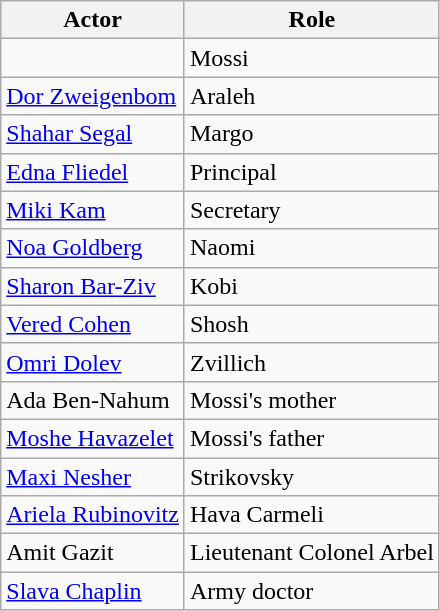<table class="wikitable">
<tr>
<th>Actor</th>
<th>Role</th>
</tr>
<tr>
<td></td>
<td>Mossi</td>
</tr>
<tr>
<td><a href='#'>Dor Zweigenbom</a></td>
<td>Araleh</td>
</tr>
<tr>
<td><a href='#'>Shahar Segal</a></td>
<td>Margo</td>
</tr>
<tr>
<td><a href='#'>Edna Fliedel</a></td>
<td>Principal</td>
</tr>
<tr>
<td><a href='#'>Miki Kam</a></td>
<td>Secretary</td>
</tr>
<tr>
<td><a href='#'>Noa Goldberg</a></td>
<td>Naomi</td>
</tr>
<tr>
<td><a href='#'>Sharon Bar-Ziv</a></td>
<td>Kobi</td>
</tr>
<tr>
<td><a href='#'>Vered Cohen</a></td>
<td>Shosh</td>
</tr>
<tr>
<td><a href='#'>Omri Dolev</a></td>
<td>Zvillich</td>
</tr>
<tr>
<td>Ada Ben-Nahum</td>
<td>Mossi's mother</td>
</tr>
<tr>
<td><a href='#'>Moshe Havazelet</a></td>
<td>Mossi's father</td>
</tr>
<tr>
<td><a href='#'>Maxi Nesher</a></td>
<td>Strikovsky</td>
</tr>
<tr>
<td><a href='#'>Ariela Rubinovitz</a></td>
<td>Hava Carmeli</td>
</tr>
<tr>
<td>Amit Gazit</td>
<td>Lieutenant Colonel Arbel</td>
</tr>
<tr>
<td><a href='#'>Slava Chaplin</a></td>
<td>Army doctor</td>
</tr>
</table>
